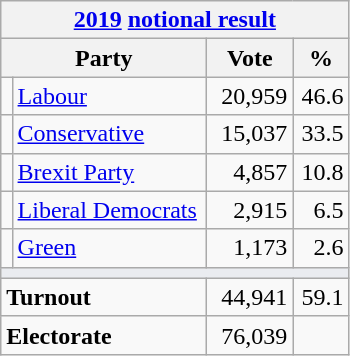<table class="wikitable">
<tr>
<th colspan="4"><a href='#'>2019</a> <a href='#'>notional result</a></th>
</tr>
<tr>
<th bgcolor="#DDDDFF" width="130px" colspan="2">Party</th>
<th bgcolor="#DDDDFF" width="50px">Vote</th>
<th bgcolor="#DDDDFF" width="30px">%</th>
</tr>
<tr>
<td></td>
<td><a href='#'>Labour</a></td>
<td align=right>20,959</td>
<td align=right>46.6</td>
</tr>
<tr>
<td></td>
<td><a href='#'>Conservative</a></td>
<td align=right>15,037</td>
<td align=right>33.5</td>
</tr>
<tr>
<td></td>
<td><a href='#'>Brexit Party</a></td>
<td align=right>4,857</td>
<td align=right>10.8</td>
</tr>
<tr>
<td></td>
<td><a href='#'>Liberal Democrats</a></td>
<td align=right>2,915</td>
<td align=right>6.5</td>
</tr>
<tr>
<td></td>
<td><a href='#'>Green</a></td>
<td align=right>1,173</td>
<td align=right>2.6</td>
</tr>
<tr>
<td colspan="4" bgcolor="#EAECF0"></td>
</tr>
<tr>
<td colspan="2"><strong>Turnout</strong></td>
<td align=right>44,941</td>
<td align=right>59.1</td>
</tr>
<tr>
<td colspan="2"><strong>Electorate</strong></td>
<td align=right>76,039</td>
</tr>
</table>
